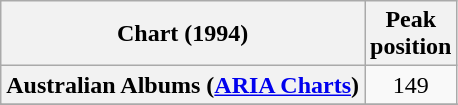<table class="wikitable sortable plainrowheaders" style="text-align:center">
<tr>
<th scope="col">Chart (1994)</th>
<th scope="col">Peak<br>position</th>
</tr>
<tr>
<th scope="row">Australian Albums (<a href='#'>ARIA Charts</a>)</th>
<td>149</td>
</tr>
<tr>
</tr>
<tr>
</tr>
<tr>
</tr>
<tr>
</tr>
<tr>
</tr>
<tr>
</tr>
</table>
